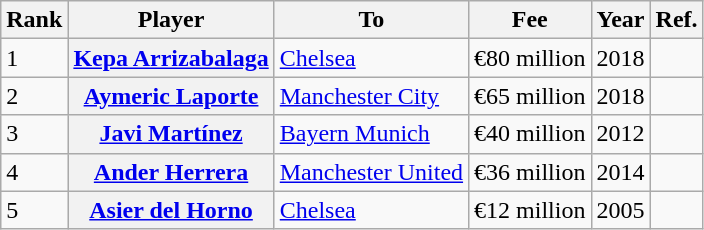<table class="wikitable plainrowheaders">
<tr>
<th scope=col>Rank</th>
<th scope=col>Player</th>
<th scope=col>To</th>
<th scope=col>Fee</th>
<th scope=col>Year</th>
<th scope=col>Ref.</th>
</tr>
<tr>
<td>1</td>
<th scope=row> <a href='#'>Kepa Arrizabalaga</a></th>
<td> <a href='#'>Chelsea</a></td>
<td>€80 million</td>
<td>2018</td>
<td></td>
</tr>
<tr>
<td>2</td>
<th scope=row> <a href='#'>Aymeric Laporte</a></th>
<td> <a href='#'>Manchester City</a></td>
<td>€65 million</td>
<td>2018</td>
<td></td>
</tr>
<tr>
<td>3</td>
<th scope=row> <a href='#'>Javi Martínez</a></th>
<td> <a href='#'>Bayern Munich</a></td>
<td>€40 million</td>
<td>2012</td>
<td></td>
</tr>
<tr>
<td>4</td>
<th scope=row> <a href='#'>Ander Herrera</a></th>
<td> <a href='#'>Manchester United</a></td>
<td>€36 million</td>
<td>2014</td>
<td></td>
</tr>
<tr>
<td>5</td>
<th scope=row> <a href='#'>Asier del Horno</a></th>
<td> <a href='#'>Chelsea</a></td>
<td>€12 million</td>
<td>2005</td>
<td></td>
</tr>
</table>
